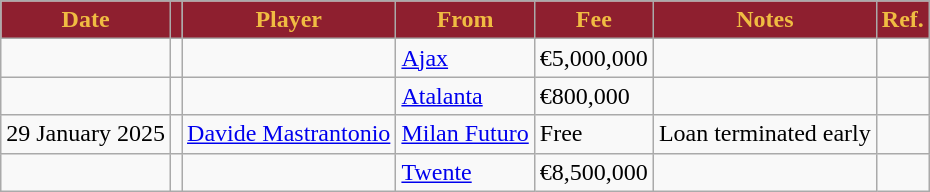<table class="wikitable" style="text-align:left; font-size:100%;">
<tr>
<th style="background:#8e1f2f; color:#f0bc42; text-align:center;"><strong>Date</strong></th>
<th style="background:#8e1f2f; color:#f0bc42; text-align:center;"><strong></strong></th>
<th style="background:#8e1f2f; color:#f0bc42; text-align:center;"><strong>Player</strong></th>
<th style="background:#8e1f2f; color:#f0bc42; text-align:center;">From</th>
<th style="background:#8e1f2f; color:#f0bc42; text-align:center;"><strong>Fee</strong></th>
<th style="background:#8e1f2f; color:#f0bc42; text-align:center;"><strong>Notes</strong></th>
<th style="background:#8e1f2f; color:#f0bc42; text-align:center;"><strong>Ref.</strong></th>
</tr>
<tr>
<td></td>
<td></td>
<td></td>
<td> <a href='#'>Ajax</a></td>
<td>€5,000,000</td>
<td></td>
<td></td>
</tr>
<tr>
<td></td>
<td></td>
<td></td>
<td> <a href='#'>Atalanta</a></td>
<td>€800,000</td>
<td></td>
<td></td>
</tr>
<tr>
<td>29 January 2025</td>
<td></td>
<td> <a href='#'>Davide Mastrantonio</a></td>
<td> <a href='#'>Milan Futuro</a></td>
<td>Free</td>
<td>Loan terminated early</td>
<td></td>
</tr>
<tr>
<td></td>
<td></td>
<td></td>
<td> <a href='#'>Twente</a></td>
<td>€8,500,000</td>
<td></td>
<td></td>
</tr>
</table>
